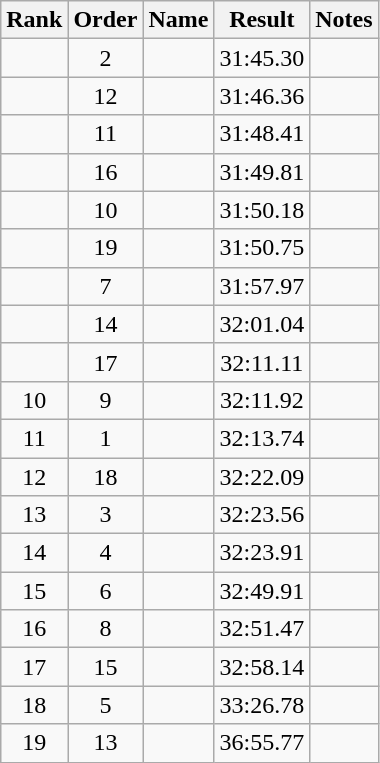<table class="wikitable sortable" style="text-align:center">
<tr>
<th>Rank</th>
<th>Order</th>
<th>Name</th>
<th>Result</th>
<th>Notes</th>
</tr>
<tr>
<td></td>
<td>2</td>
<td align="left"></td>
<td>31:45.30</td>
<td></td>
</tr>
<tr>
<td></td>
<td>12</td>
<td align="left"></td>
<td>31:46.36</td>
<td></td>
</tr>
<tr>
<td></td>
<td>11</td>
<td align="left"></td>
<td>31:48.41</td>
<td></td>
</tr>
<tr>
<td></td>
<td>16</td>
<td align="left"></td>
<td>31:49.81</td>
<td></td>
</tr>
<tr>
<td></td>
<td>10</td>
<td align="left"></td>
<td>31:50.18</td>
<td></td>
</tr>
<tr>
<td></td>
<td>19</td>
<td align="left"></td>
<td>31:50.75</td>
<td></td>
</tr>
<tr>
<td></td>
<td>7</td>
<td align="left"></td>
<td>31:57.97</td>
<td></td>
</tr>
<tr>
<td></td>
<td>14</td>
<td align="left"></td>
<td>32:01.04</td>
<td></td>
</tr>
<tr>
<td></td>
<td>17</td>
<td align="left"></td>
<td>32:11.11</td>
<td></td>
</tr>
<tr>
<td>10</td>
<td>9</td>
<td align="left"></td>
<td>32:11.92</td>
<td></td>
</tr>
<tr>
<td>11</td>
<td>1</td>
<td align="left"></td>
<td>32:13.74</td>
<td></td>
</tr>
<tr>
<td>12</td>
<td>18</td>
<td align="left"></td>
<td>32:22.09</td>
<td></td>
</tr>
<tr>
<td>13</td>
<td>3</td>
<td align="left"></td>
<td>32:23.56</td>
<td></td>
</tr>
<tr>
<td>14</td>
<td>4</td>
<td align="left"></td>
<td>32:23.91</td>
<td></td>
</tr>
<tr>
<td>15</td>
<td>6</td>
<td align="left"></td>
<td>32:49.91</td>
<td></td>
</tr>
<tr>
<td>16</td>
<td>8</td>
<td align="left"></td>
<td>32:51.47</td>
<td></td>
</tr>
<tr>
<td>17</td>
<td>15</td>
<td align="left"></td>
<td>32:58.14</td>
<td></td>
</tr>
<tr>
<td>18</td>
<td>5</td>
<td align="left"></td>
<td>33:26.78</td>
<td></td>
</tr>
<tr>
<td>19</td>
<td>13</td>
<td align="left"></td>
<td>36:55.77</td>
<td></td>
</tr>
</table>
